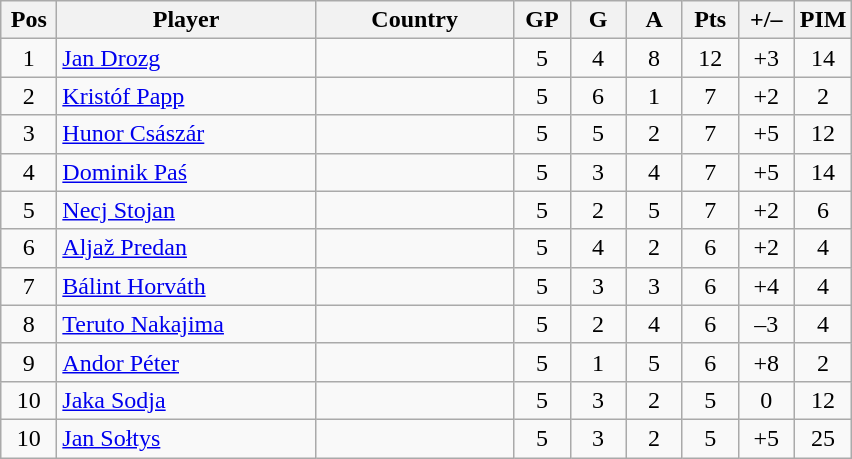<table class="wikitable sortable" style="text-align: center;">
<tr>
<th width=30>Pos</th>
<th width=165>Player</th>
<th width=125>Country</th>
<th width=30>GP</th>
<th width=30>G</th>
<th width=30>A</th>
<th width=30>Pts</th>
<th width=30>+/–</th>
<th width=30>PIM</th>
</tr>
<tr>
<td>1</td>
<td align=left><a href='#'>Jan Drozg</a></td>
<td align=left></td>
<td>5</td>
<td>4</td>
<td>8</td>
<td>12</td>
<td>+3</td>
<td>14</td>
</tr>
<tr>
<td>2</td>
<td align=left><a href='#'>Kristóf Papp</a></td>
<td align=left></td>
<td>5</td>
<td>6</td>
<td>1</td>
<td>7</td>
<td>+2</td>
<td>2</td>
</tr>
<tr>
<td>3</td>
<td align=left><a href='#'>Hunor Császár</a></td>
<td align=left></td>
<td>5</td>
<td>5</td>
<td>2</td>
<td>7</td>
<td>+5</td>
<td>12</td>
</tr>
<tr>
<td>4</td>
<td align=left><a href='#'>Dominik Paś</a></td>
<td align=left></td>
<td>5</td>
<td>3</td>
<td>4</td>
<td>7</td>
<td>+5</td>
<td>14</td>
</tr>
<tr>
<td>5</td>
<td align=left><a href='#'>Necj Stojan</a></td>
<td align=left></td>
<td>5</td>
<td>2</td>
<td>5</td>
<td>7</td>
<td>+2</td>
<td>6</td>
</tr>
<tr>
<td>6</td>
<td align=left><a href='#'>Aljaž Predan</a></td>
<td align=left></td>
<td>5</td>
<td>4</td>
<td>2</td>
<td>6</td>
<td>+2</td>
<td>4</td>
</tr>
<tr>
<td>7</td>
<td align=left><a href='#'>Bálint Horváth</a></td>
<td align=left></td>
<td>5</td>
<td>3</td>
<td>3</td>
<td>6</td>
<td>+4</td>
<td>4</td>
</tr>
<tr>
<td>8</td>
<td align=left><a href='#'>Teruto Nakajima</a></td>
<td align=left></td>
<td>5</td>
<td>2</td>
<td>4</td>
<td>6</td>
<td>–3</td>
<td>4</td>
</tr>
<tr>
<td>9</td>
<td align=left><a href='#'>Andor Péter</a></td>
<td align=left></td>
<td>5</td>
<td>1</td>
<td>5</td>
<td>6</td>
<td>+8</td>
<td>2</td>
</tr>
<tr>
<td>10</td>
<td align=left><a href='#'>Jaka Sodja</a></td>
<td align=left></td>
<td>5</td>
<td>3</td>
<td>2</td>
<td>5</td>
<td>0</td>
<td>12</td>
</tr>
<tr>
<td>10</td>
<td align=left><a href='#'>Jan Sołtys</a></td>
<td align=left></td>
<td>5</td>
<td>3</td>
<td>2</td>
<td>5</td>
<td>+5</td>
<td>25</td>
</tr>
</table>
